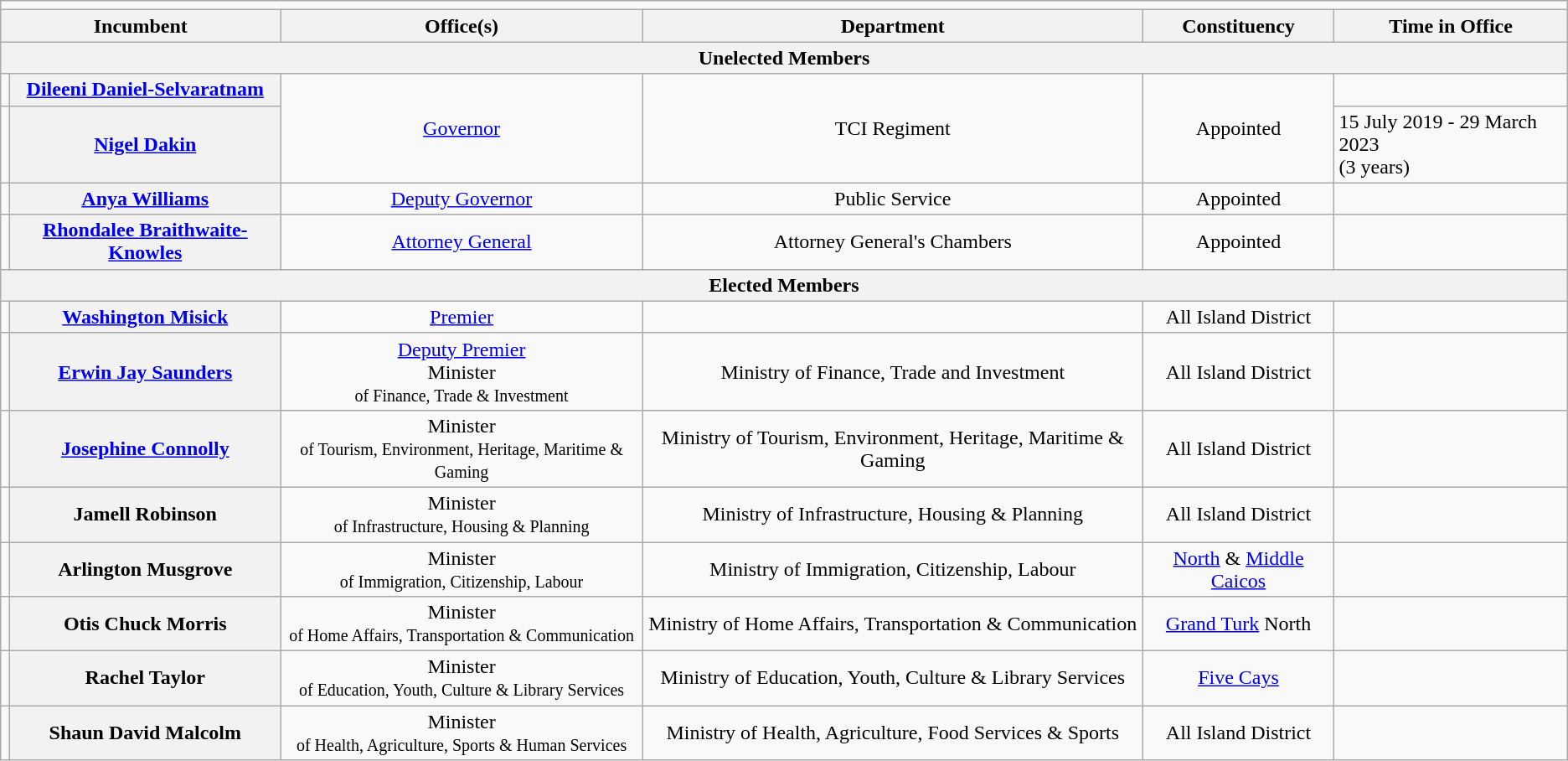<table class="wikitable">
<tr>
<td colspan="6" style="text-align:center"></td>
</tr>
<tr>
<th colspan="2" scope="col">Incumbent</th>
<th>Office(s)</th>
<th>Department</th>
<th>Constituency</th>
<th>Time in Office</th>
</tr>
<tr>
<th colspan="6">Unelected Members</th>
</tr>
<tr>
<td></td>
<th scope="row" style="text-align:center"><a href='#'>Dileeni Daniel-Selvaratnam</a></th>
<td rowspan="2" style="text-align:center"><a href='#'>Governor</a></td>
<td rowspan="2" style="text-align:center">TCI Regiment</td>
<td rowspan="2" style="text-align:center">Appointed</td>
<td></td>
</tr>
<tr>
<td></td>
<th><a href='#'>Nigel Dakin</a></th>
<td>15 July 2019 - 29 March 2023<br>(3 years)</td>
</tr>
<tr>
<td></td>
<th scope="row" style="text-align:center"><a href='#'>Anya Williams</a></th>
<td style="text-align:center"><a href='#'>Deputy Governor</a></td>
<td style="text-align:center">Public Service</td>
<td style="text-align:center">Appointed</td>
<td></td>
</tr>
<tr>
<td></td>
<th scope="row" style="text-align:center"><a href='#'>Rhondalee Braithwaite-Knowles</a></th>
<td style="text-align:center"><a href='#'>Attorney General</a></td>
<td style="text-align:center">Attorney General's Chambers</td>
<td style="text-align:center">Appointed</td>
<td></td>
</tr>
<tr>
<th colspan="6">Elected Members</th>
</tr>
<tr>
<td></td>
<th scope="row" style="text-align:center"><a href='#'>Washington Misick</a></th>
<td style="text-align:center"><a href='#'>Premier</a></td>
<td style="text-align:center"></td>
<td style="text-align:center">All Island District</td>
<td></td>
</tr>
<tr>
<td></td>
<th scope="row" style="text-align:center"><a href='#'>Erwin Jay Saunders</a></th>
<td style="text-align:center"><a href='#'>Deputy Premier</a><br>Minister<br><small>of Finance, Trade & Investment</small></td>
<td style="text-align:center">Ministry of Finance, Trade and Investment</td>
<td style="text-align:center">All Island District</td>
<td></td>
</tr>
<tr>
<td></td>
<th scope="row" style="text-align:center"><a href='#'>Josephine Connolly</a></th>
<td style="text-align:center">Minister<br><small>of Tourism, Environment, Heritage, Maritime & Gaming</small></td>
<td style="text-align:center">Ministry of Tourism, Environment, Heritage, Maritime & Gaming</td>
<td style="text-align:center">All Island District</td>
<td></td>
</tr>
<tr>
<td></td>
<th scope="row" style="text-align:center">Jamell Robinson</th>
<td style="text-align:center">Minister<br><small>of Infrastructure, Housing & Planning</small></td>
<td style="text-align:center">Ministry of Infrastructure, Housing & Planning</td>
<td style="text-align:center">All Island District</td>
<td></td>
</tr>
<tr>
<td></td>
<th>Arlington Musgrove</th>
<td style="text-align:center">Minister<br><small>of Immigration, Citizenship, Labour</small></td>
<td style="text-align:center">Ministry of Immigration, Citizenship, Labour</td>
<td style="text-align:center"><a href='#'>North</a> & <a href='#'>Middle Caicos</a></td>
<td></td>
</tr>
<tr>
<td></td>
<th scope="row" style="text-align:center">Otis Chuck Morris</th>
<td style="text-align:center">Minister<br><small>of Home Affairs, Transportation & Communication</small></td>
<td style="text-align:center">Ministry of Home Affairs, Transportation & Communication</td>
<td style="text-align:center"><a href='#'>Grand Turk</a> North</td>
<td></td>
</tr>
<tr>
<td></td>
<th scope="row" style="text-align:center">Rachel Taylor</th>
<td style="text-align:center">Minister<br><small>of Education, Youth, Culture & Library Services</small></td>
<td style="text-align:center">Ministry of Education, Youth, Culture & Library Services</td>
<td style="text-align:center"><a href='#'>Five Cays</a></td>
<td></td>
</tr>
<tr>
<td></td>
<th scope="row" style="text-align:center">Shaun David Malcolm</th>
<td style="text-align:center">Minister<br><small>of Health, Agriculture, Sports & Human Services</small></td>
<td style="text-align:center">Ministry of Health, Agriculture, Food Services & Sports</td>
<td style="text-align:center">All Island District</td>
<td></td>
</tr>
</table>
